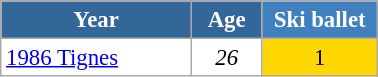<table class="wikitable" style="font-size:95%; text-align:center; border:grey solid 1px; border-collapse:collapse; background:#ffffff;">
<tr>
<th style="background-color:#369; color:white; width:120px;">Year</th>
<th style="background-color:#369; color:white; width:40px;">Age</th>
<th style="background-color:#4180be; color:white; width:70px;">Ski ballet</th>
</tr>
<tr>
<td align=left> <a href='#'>1986 Tignes</a></td>
<td><em>26</em></td>
<td bgcolor="gold">1</td>
</tr>
</table>
